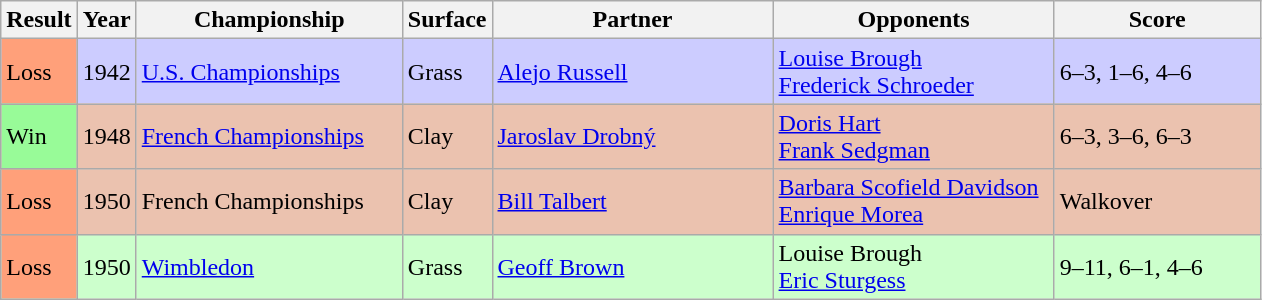<table class="sortable wikitable">
<tr>
<th style="width:40px">Result</th>
<th style="width:30px">Year</th>
<th style="width:170px">Championship</th>
<th style="width:50px">Surface</th>
<th style="width:180px">Partner</th>
<th style="width:180px">Opponents</th>
<th style="width:130px" class="unsortable">Score</th>
</tr>
<tr style="background:#ccf;">
<td style="background:#ffa07a;">Loss</td>
<td>1942</td>
<td><a href='#'>U.S. Championships</a></td>
<td>Grass</td>
<td> <a href='#'>Alejo Russell</a></td>
<td> <a href='#'>Louise Brough</a><br> <a href='#'>Frederick Schroeder</a></td>
<td>6–3, 1–6, 4–6</td>
</tr>
<tr style="background:#ebc2af;">
<td style="background:#98fb98;">Win</td>
<td>1948</td>
<td><a href='#'>French Championships</a></td>
<td>Clay</td>
<td> <a href='#'>Jaroslav Drobný</a></td>
<td> <a href='#'>Doris Hart</a><br> <a href='#'>Frank Sedgman</a></td>
<td>6–3, 3–6, 6–3</td>
</tr>
<tr style="background:#ebc2af;">
<td style="background:#ffa07a;">Loss</td>
<td>1950</td>
<td>French Championships</td>
<td>Clay</td>
<td> <a href='#'>Bill Talbert</a></td>
<td> <a href='#'>Barbara Scofield Davidson</a><br> <a href='#'>Enrique Morea</a></td>
<td>Walkover</td>
</tr>
<tr style="background:#cfc;">
<td style="background:#ffa07a;">Loss</td>
<td>1950</td>
<td><a href='#'>Wimbledon</a></td>
<td>Grass</td>
<td> <a href='#'>Geoff Brown</a></td>
<td> Louise Brough<br> <a href='#'>Eric Sturgess</a></td>
<td>9–11, 6–1, 4–6</td>
</tr>
</table>
